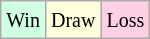<table class="wikitable">
<tr>
<td style="background:#d0ffe3;"><small>Win</small></td>
<td style="background:#ffd;"><small>Draw</small></td>
<td style="background:#ffd0e3;"><small>Loss</small></td>
</tr>
</table>
